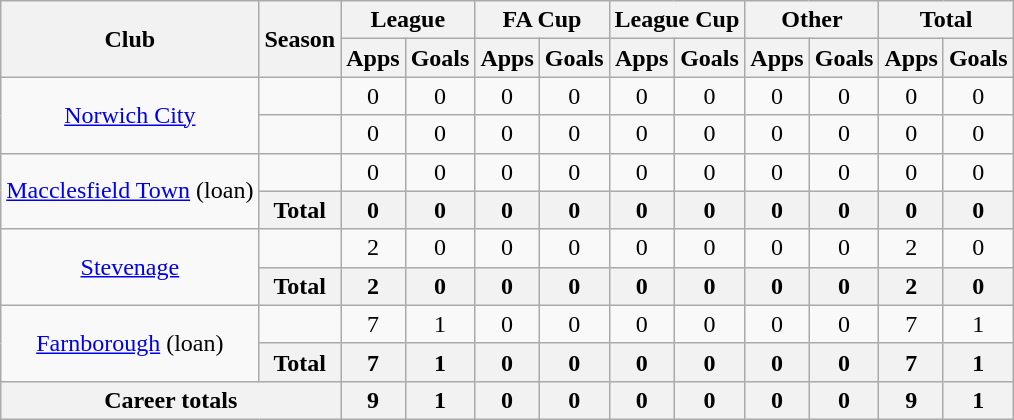<table class="wikitable" style="text-align: center;">
<tr>
<th rowspan="2">Club</th>
<th rowspan="2">Season</th>
<th colspan="2">League</th>
<th colspan="2">FA Cup</th>
<th colspan="2">League Cup</th>
<th colspan="2">Other</th>
<th colspan="2">Total</th>
</tr>
<tr>
<th>Apps</th>
<th>Goals</th>
<th>Apps</th>
<th>Goals</th>
<th>Apps</th>
<th>Goals</th>
<th>Apps</th>
<th>Goals</th>
<th>Apps</th>
<th>Goals</th>
</tr>
<tr>
<td rowspan="2" valign="center"><a href='#'>Norwich City</a></td>
<td></td>
<td>0</td>
<td>0</td>
<td>0</td>
<td>0</td>
<td>0</td>
<td>0</td>
<td>0</td>
<td>0</td>
<td>0</td>
<td>0</td>
</tr>
<tr>
<td></td>
<td>0</td>
<td>0</td>
<td>0</td>
<td>0</td>
<td>0</td>
<td>0</td>
<td>0</td>
<td>0</td>
<td>0</td>
<td>0</td>
</tr>
<tr>
<td rowspan="2" valign="center"><a href='#'>Macclesfield Town</a> (loan)</td>
<td></td>
<td>0</td>
<td>0</td>
<td>0</td>
<td>0</td>
<td>0</td>
<td>0</td>
<td>0</td>
<td>0</td>
<td>0</td>
<td>0</td>
</tr>
<tr>
<th>Total</th>
<th>0</th>
<th>0</th>
<th>0</th>
<th>0</th>
<th>0</th>
<th>0</th>
<th>0</th>
<th>0</th>
<th>0</th>
<th>0</th>
</tr>
<tr>
<td rowspan="2" valign="center"><a href='#'>Stevenage</a></td>
<td></td>
<td>2</td>
<td>0</td>
<td>0</td>
<td>0</td>
<td>0</td>
<td>0</td>
<td>0</td>
<td>0</td>
<td>2</td>
<td>0</td>
</tr>
<tr>
<th>Total</th>
<th>2</th>
<th>0</th>
<th>0</th>
<th>0</th>
<th>0</th>
<th>0</th>
<th>0</th>
<th>0</th>
<th>2</th>
<th>0</th>
</tr>
<tr>
<td rowspan="2" valign="center"><a href='#'>Farnborough</a> (loan)</td>
<td></td>
<td>7</td>
<td>1</td>
<td>0</td>
<td>0</td>
<td>0</td>
<td>0</td>
<td>0</td>
<td>0</td>
<td>7</td>
<td>1</td>
</tr>
<tr>
<th>Total</th>
<th>7</th>
<th>1</th>
<th>0</th>
<th>0</th>
<th>0</th>
<th>0</th>
<th>0</th>
<th>0</th>
<th>7</th>
<th>1</th>
</tr>
<tr>
<th colspan="2">Career totals</th>
<th>9</th>
<th>1</th>
<th>0</th>
<th>0</th>
<th>0</th>
<th>0</th>
<th>0</th>
<th>0</th>
<th>9</th>
<th>1</th>
</tr>
</table>
